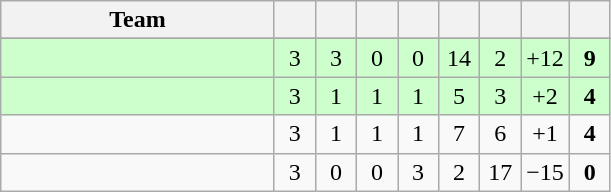<table class="wikitable" style="text-align:center">
<tr>
<th width=175>Team</th>
<th width=20 abbr="Played"></th>
<th width=20 abbr="Won"></th>
<th width=20 abbr="Drawn"></th>
<th width=20 abbr="Lost"></th>
<th width=20 abbr="Goals for"></th>
<th width=20 abbr="Goals against"></th>
<th width=20 abbr="Goal difference"></th>
<th width=20 abbr="Points"></th>
</tr>
<tr>
</tr>
<tr bgcolor="#CCFFCC">
<td align="left"></td>
<td>3</td>
<td>3</td>
<td>0</td>
<td>0</td>
<td>14</td>
<td>2</td>
<td>+12</td>
<td><strong>9</strong></td>
</tr>
<tr bgcolor="#CCFFCC">
<td align="left"></td>
<td>3</td>
<td>1</td>
<td>1</td>
<td>1</td>
<td>5</td>
<td>3</td>
<td>+2</td>
<td><strong>4</strong></td>
</tr>
<tr>
<td align="left"></td>
<td>3</td>
<td>1</td>
<td>1</td>
<td>1</td>
<td>7</td>
<td>6</td>
<td>+1</td>
<td><strong>4</strong></td>
</tr>
<tr>
<td align="left"></td>
<td>3</td>
<td>0</td>
<td>0</td>
<td>3</td>
<td>2</td>
<td>17</td>
<td>−15</td>
<td><strong>0</strong></td>
</tr>
</table>
